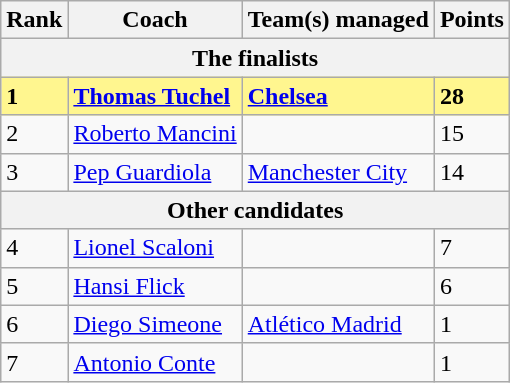<table class="wikitable">
<tr>
<th>Rank</th>
<th>Coach</th>
<th>Team(s) managed</th>
<th>Points</th>
</tr>
<tr>
<th colspan="5">The finalists</th>
</tr>
<tr style="background-color: #FFF68F; font-weight: bold;">
<td>1</td>
<td> <a href='#'>Thomas Tuchel</a></td>
<td> <a href='#'>Chelsea</a></td>
<td>28</td>
</tr>
<tr>
<td>2</td>
<td> <a href='#'>Roberto Mancini</a></td>
<td></td>
<td>15</td>
</tr>
<tr>
<td>3</td>
<td> <a href='#'>Pep Guardiola</a></td>
<td> <a href='#'>Manchester City</a></td>
<td>14</td>
</tr>
<tr>
<th colspan="5">Other candidates</th>
</tr>
<tr>
<td>4</td>
<td> <a href='#'>Lionel Scaloni</a></td>
<td></td>
<td>7</td>
</tr>
<tr>
<td>5</td>
<td> <a href='#'>Hansi Flick</a></td>
<td></td>
<td>6</td>
</tr>
<tr>
<td>6</td>
<td> <a href='#'>Diego Simeone</a></td>
<td> <a href='#'>Atlético Madrid</a></td>
<td>1</td>
</tr>
<tr>
<td>7</td>
<td> <a href='#'>Antonio Conte</a></td>
<td></td>
<td>1</td>
</tr>
</table>
